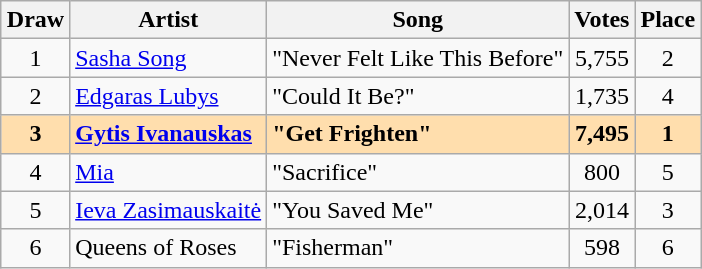<table class="sortable wikitable" style="margin: 1em auto 1em auto; text-align:center">
<tr>
<th>Draw</th>
<th>Artist</th>
<th>Song</th>
<th>Votes</th>
<th>Place</th>
</tr>
<tr>
<td>1</td>
<td align="left"><a href='#'>Sasha Song</a></td>
<td align="left">"Never Felt Like This Before"</td>
<td>5,755</td>
<td>2</td>
</tr>
<tr>
<td>2</td>
<td align="left"><a href='#'>Edgaras Lubys</a></td>
<td align="left">"Could It Be?"</td>
<td>1,735</td>
<td>4</td>
</tr>
<tr style="font-weight:bold; background:navajowhite;">
<td>3</td>
<td align="left"><a href='#'>Gytis Ivanauskas</a></td>
<td align="left">"Get Frighten"</td>
<td>7,495</td>
<td>1</td>
</tr>
<tr>
<td>4</td>
<td align="left"><a href='#'>Mia</a></td>
<td align="left">"Sacrifice"</td>
<td>800</td>
<td>5</td>
</tr>
<tr>
<td>5</td>
<td align="left"><a href='#'>Ieva Zasimauskaitė</a></td>
<td align="left">"You Saved Me"</td>
<td>2,014</td>
<td>3</td>
</tr>
<tr>
<td>6</td>
<td align="left">Queens of Roses</td>
<td align="left">"Fisherman"</td>
<td>598</td>
<td>6</td>
</tr>
</table>
